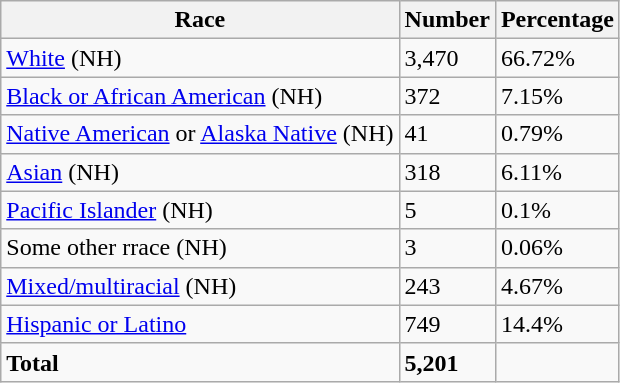<table class="wikitable">
<tr>
<th>Race</th>
<th>Number</th>
<th>Percentage</th>
</tr>
<tr>
<td><a href='#'>White</a> (NH)</td>
<td>3,470</td>
<td>66.72%</td>
</tr>
<tr>
<td><a href='#'>Black or African American</a> (NH)</td>
<td>372</td>
<td>7.15%</td>
</tr>
<tr>
<td><a href='#'>Native American</a> or <a href='#'>Alaska Native</a> (NH)</td>
<td>41</td>
<td>0.79%</td>
</tr>
<tr>
<td><a href='#'>Asian</a> (NH)</td>
<td>318</td>
<td>6.11%</td>
</tr>
<tr>
<td><a href='#'>Pacific Islander</a> (NH)</td>
<td>5</td>
<td>0.1%</td>
</tr>
<tr>
<td>Some other rrace (NH)</td>
<td>3</td>
<td>0.06%</td>
</tr>
<tr>
<td><a href='#'>Mixed/multiracial</a> (NH)</td>
<td>243</td>
<td>4.67%</td>
</tr>
<tr>
<td><a href='#'>Hispanic or Latino</a></td>
<td>749</td>
<td>14.4%</td>
</tr>
<tr>
<td><strong>Total</strong></td>
<td><strong>5,201</strong></td>
<td></td>
</tr>
</table>
